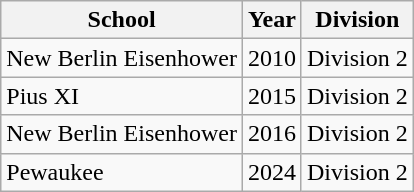<table class="wikitable">
<tr>
<th>School</th>
<th>Year</th>
<th>Division</th>
</tr>
<tr>
<td>New Berlin Eisenhower</td>
<td>2010</td>
<td>Division 2</td>
</tr>
<tr>
<td>Pius XI</td>
<td>2015</td>
<td>Division 2</td>
</tr>
<tr>
<td>New Berlin Eisenhower</td>
<td>2016</td>
<td>Division 2</td>
</tr>
<tr>
<td>Pewaukee</td>
<td>2024</td>
<td>Division 2</td>
</tr>
</table>
